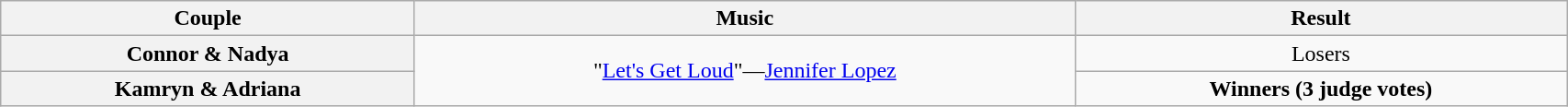<table class="wikitable sortable" style="text-align:center; width: 90%">
<tr>
<th scope="col">Couple</th>
<th scope="col" class="unsortable">Music</th>
<th scope="col" class="unsortable">Result</th>
</tr>
<tr>
<th scope="col">Connor & Nadya</th>
<td rowspan=2>"<a href='#'>Let's Get Loud</a>"—<a href='#'>Jennifer Lopez</a></td>
<td>Losers</td>
</tr>
<tr>
<th scope="col">Kamryn & Adriana</th>
<td><strong>Winners (3 judge votes)</strong></td>
</tr>
</table>
